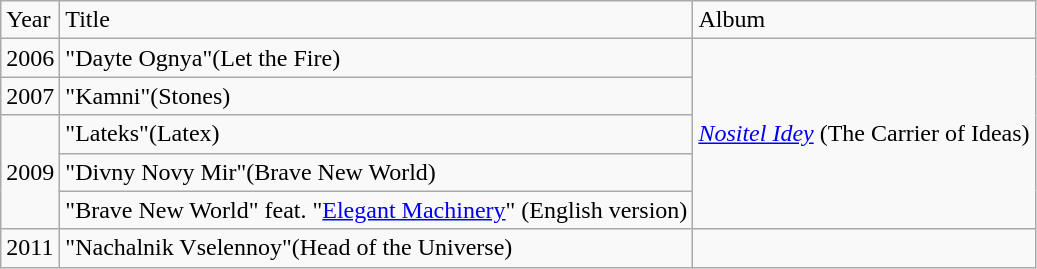<table class="wikitable">
<tr>
<td>Year</td>
<td>Title</td>
<td>Album</td>
</tr>
<tr>
<td>2006</td>
<td>"Dayte Ognya"(Let the Fire)</td>
<td rowspan="5"><em><a href='#'>Nositel Idey</a></em> (The Carrier of Ideas)</td>
</tr>
<tr>
<td>2007</td>
<td>"Kamni"(Stones)</td>
</tr>
<tr>
<td rowspan="3">2009</td>
<td>"Lateks"(Latex)</td>
</tr>
<tr>
<td>"Divny Novy Mir"(Brave New World)</td>
</tr>
<tr>
<td>"Brave New World" feat. "<a href='#'>Elegant Machinery</a>" (English version)</td>
</tr>
<tr>
<td>2011</td>
<td>"Nachalnik Vselennoy"(Head of the Universe)</td>
<td></td>
</tr>
</table>
